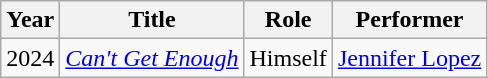<table class="wikitable">
<tr>
<th>Year</th>
<th>Title</th>
<th>Role</th>
<th>Performer</th>
</tr>
<tr>
<td>2024</td>
<td><a href='#'><em>Can't Get Enough</em></a></td>
<td>Himself</td>
<td><a href='#'>Jennifer Lopez</a></td>
</tr>
</table>
